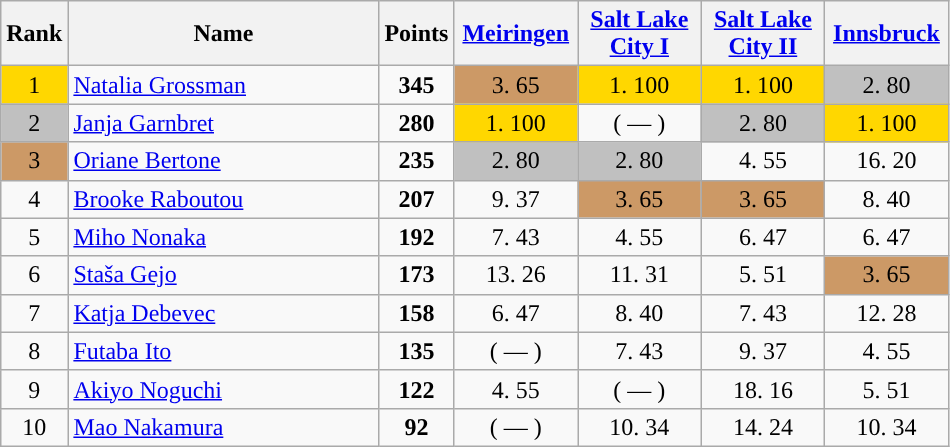<table class="wikitable sortable">
<tr>
<th>Rank</th>
<th width = "200">Name</th>
<th>Points</th>
<th width = "75" data-sort-type="number"><a href='#'>Meiringen</a></th>
<th width = "75" data-sort-type="number"><a href='#'>Salt Lake City I</a></th>
<th width = "75" data-sort-type="number"><a href='#'>Salt Lake City II</a></th>
<th width = "75" data-sort-type="number"><a href='#'>Innsbruck</a></th>
</tr>
<tr>
<td align="center" style="background: gold">1</td>
<td> <a href='#'>Natalia Grossman</a></td>
<td align="center"><strong>345</strong></td>
<td align="center" style="background: #cc9966">3. 65</td>
<td align="center" style="background: gold">1. 100</td>
<td align="center" style="background: gold">1. 100</td>
<td align="center" style="background: silver">2. 80</td>
</tr>
<tr>
<td align="center" style="background: silver">2</td>
<td> <a href='#'>Janja Garnbret</a></td>
<td align="center"><strong>280</strong></td>
<td align="center" style="background: gold">1. 100</td>
<td align="center">( — )</td>
<td align="center" style="background: silver">2. 80</td>
<td align="center" style="background: gold">1. 100</td>
</tr>
<tr>
<td align="center" style="background: #cc9966">3</td>
<td> <a href='#'>Oriane Bertone</a></td>
<td align="center"><strong>235</strong></td>
<td align="center" style="background: silver">2. 80</td>
<td align="center" style="background: silver">2. 80</td>
<td align="center">4. 55</td>
<td align="center">16. 20</td>
</tr>
<tr>
<td align="center">4</td>
<td> <a href='#'>Brooke Raboutou</a></td>
<td align="center"><strong>207</strong></td>
<td align="center">9. 37</td>
<td align="center" style="background: #cc9966">3. 65</td>
<td align="center" style="background: #cc9966">3. 65</td>
<td align="center">8. 40</td>
</tr>
<tr>
<td align="center">5</td>
<td> <a href='#'>Miho Nonaka</a></td>
<td align="center"><strong>192</strong></td>
<td align="center">7. 43</td>
<td align="center">4. 55</td>
<td align="center">6. 47</td>
<td align="center">6. 47</td>
</tr>
<tr>
<td align="center">6</td>
<td> <a href='#'>Staša Gejo</a></td>
<td align="center"><strong>173</strong></td>
<td align="center">13. 26</td>
<td align="center">11. 31</td>
<td align="center">5. 51</td>
<td align="center" style="background: #cc9966">3. 65</td>
</tr>
<tr>
<td align="center">7</td>
<td> <a href='#'>Katja Debevec</a></td>
<td align="center"><strong>158</strong></td>
<td align="center">6. 47</td>
<td align="center">8. 40</td>
<td align="center">7. 43</td>
<td align="center">12. 28</td>
</tr>
<tr>
<td align="center">8</td>
<td> <a href='#'>Futaba Ito</a></td>
<td align="center"><strong>135</strong></td>
<td align="center">( — )</td>
<td align="center">7. 43</td>
<td align="center">9. 37</td>
<td align="center">4. 55</td>
</tr>
<tr>
<td align="center">9</td>
<td> <a href='#'>Akiyo Noguchi</a></td>
<td align="center"><strong>122</strong></td>
<td align="center">4. 55</td>
<td align="center">( — )</td>
<td align="center">18. 16</td>
<td align="center">5. 51</td>
</tr>
<tr>
<td align="center">10</td>
<td> <a href='#'>Mao Nakamura</a></td>
<td align="center"><strong>92</strong></td>
<td align="center">( — )</td>
<td align="center">10. 34</td>
<td align="center">14. 24</td>
<td align="center">10. 34</td>
</tr>
</table>
